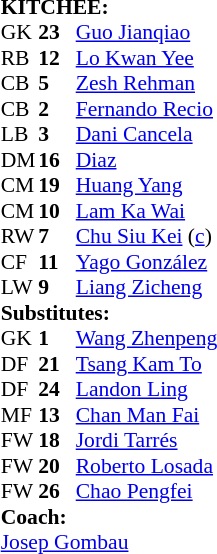<table style="font-size: 90%" cellspacing="0" cellpadding="0" align=center>
<tr>
<td colspan="4"><strong>KITCHEE:</strong></td>
</tr>
<tr>
<th width="25"></th>
<th width="25"></th>
</tr>
<tr>
<td>GK</td>
<td><strong>23</strong></td>
<td> <a href='#'>Guo Jianqiao</a></td>
</tr>
<tr>
<td>RB</td>
<td><strong>12</strong></td>
<td> <a href='#'>Lo Kwan Yee</a></td>
</tr>
<tr>
<td>CB</td>
<td><strong>5</strong></td>
<td> <a href='#'>Zesh Rehman</a></td>
</tr>
<tr>
<td>CB</td>
<td><strong>2</strong></td>
<td> <a href='#'>Fernando Recio</a></td>
<td></td>
</tr>
<tr>
<td>LB</td>
<td><strong>3</strong></td>
<td> <a href='#'>Dani Cancela</a></td>
</tr>
<tr>
<td>DM</td>
<td><strong>16</strong></td>
<td> <a href='#'>Diaz</a></td>
<td></td>
</tr>
<tr>
<td>CM</td>
<td><strong>19</strong></td>
<td> <a href='#'>Huang Yang</a></td>
</tr>
<tr>
<td>CM</td>
<td><strong>10</strong></td>
<td> <a href='#'>Lam Ka Wai</a></td>
<td></td>
<td></td>
</tr>
<tr>
<td>RW</td>
<td><strong>7</strong></td>
<td> <a href='#'>Chu Siu Kei</a> (<a href='#'>c</a>)</td>
</tr>
<tr>
<td>CF</td>
<td><strong>11</strong></td>
<td> <a href='#'>Yago González</a></td>
<td></td>
<td></td>
</tr>
<tr>
<td>LW</td>
<td><strong>9</strong></td>
<td> <a href='#'>Liang Zicheng</a></td>
<td></td>
<td></td>
</tr>
<tr>
<td colspan=4><strong>Substitutes:</strong></td>
</tr>
<tr>
<td>GK</td>
<td><strong>1</strong></td>
<td> <a href='#'>Wang Zhenpeng</a></td>
</tr>
<tr>
<td>DF</td>
<td><strong>21</strong></td>
<td> <a href='#'>Tsang Kam To</a></td>
<td></td>
<td></td>
</tr>
<tr>
<td>DF</td>
<td><strong>24</strong></td>
<td> <a href='#'>Landon Ling</a></td>
</tr>
<tr>
<td>MF</td>
<td><strong>13</strong></td>
<td> <a href='#'>Chan Man Fai</a></td>
<td></td>
<td></td>
</tr>
<tr>
<td>FW</td>
<td><strong>18</strong></td>
<td> <a href='#'>Jordi Tarrés</a></td>
</tr>
<tr>
<td>FW</td>
<td><strong>20</strong></td>
<td> <a href='#'>Roberto Losada</a></td>
<td></td>
<td></td>
</tr>
<tr>
<td>FW</td>
<td><strong>26</strong></td>
<td> <a href='#'>Chao Pengfei</a></td>
</tr>
<tr>
<td colspan=4><strong>Coach:</strong></td>
</tr>
<tr>
<td colspan="4"> <a href='#'>Josep Gombau</a></td>
</tr>
</table>
